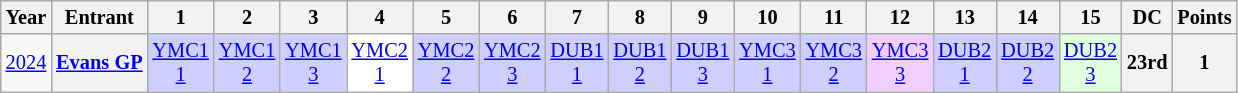<table class="wikitable" style="text-align:center; font-size:85%;">
<tr>
<th>Year</th>
<th>Entrant</th>
<th>1</th>
<th>2</th>
<th>3</th>
<th>4</th>
<th>5</th>
<th>6</th>
<th>7</th>
<th>8</th>
<th>9</th>
<th>10</th>
<th>11</th>
<th>12</th>
<th>13</th>
<th>14</th>
<th>15</th>
<th>DC</th>
<th>Points</th>
</tr>
<tr>
<td><a href='#'>2024</a></td>
<th nowrap><a href='#'>Evans GP</a></th>
<td style="background:#CFCFFF;"><a href='#'>YMC1<br>1</a><br></td>
<td style="background:#CFCFFF;"><a href='#'>YMC1<br>2</a><br></td>
<td style="background:#CFCFFF;"><a href='#'>YMC1<br>3</a><br></td>
<td style="background:#FFFFFF;"><a href='#'>YMC2<br>1</a><br></td>
<td style="background:#CFCFFF;"><a href='#'>YMC2<br>2</a><br></td>
<td style="background:#CFCFFF;"><a href='#'>YMC2<br>3</a><br></td>
<td style="background:#CFCFFF;"><a href='#'>DUB1<br>1</a><br></td>
<td style="background:#CFCFFF;"><a href='#'>DUB1<br>2</a><br></td>
<td style="background:#CFCFFF;"><a href='#'>DUB1<br>3</a><br></td>
<td style="background:#CFCFFF;"><a href='#'>YMC3<br>1</a><br></td>
<td style="background:#CFCFFF;"><a href='#'>YMC3<br>2</a><br></td>
<td style="background:#EFCFFF;"><a href='#'>YMC3<br>3</a><br></td>
<td style="background:#CFCFFF;"><a href='#'>DUB2<br>1</a><br></td>
<td style="background:#CFCFFF;"><a href='#'>DUB2<br>2</a><br></td>
<td style="background:#DFFFDF;"><a href='#'>DUB2<br>3</a><br></td>
<th>23rd</th>
<th>1</th>
</tr>
</table>
